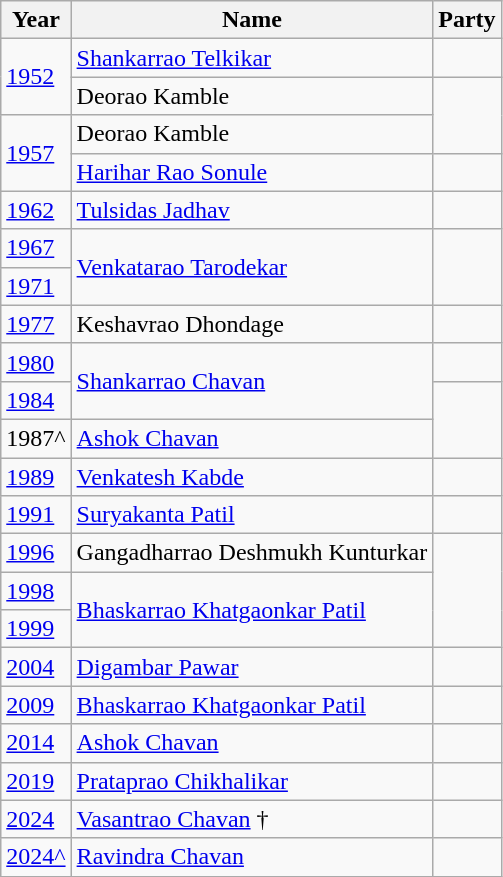<table class="wikitable">
<tr>
<th>Year</th>
<th>Name</th>
<th colspan="2">Party</th>
</tr>
<tr>
<td rowspan="2"><a href='#'>1952</a></td>
<td><a href='#'>Shankarrao Telkikar</a></td>
<td></td>
</tr>
<tr>
<td>Deorao Kamble</td>
</tr>
<tr>
<td rowspan="2"><a href='#'>1957</a></td>
<td>Deorao Kamble</td>
</tr>
<tr>
<td><a href='#'>Harihar Rao Sonule</a></td>
<td></td>
</tr>
<tr>
<td><a href='#'>1962</a></td>
<td><a href='#'>Tulsidas Jadhav</a></td>
<td></td>
</tr>
<tr>
<td><a href='#'>1967</a></td>
<td rowspan="2"><a href='#'>Venkatarao Tarodekar</a></td>
</tr>
<tr>
<td><a href='#'>1971</a></td>
</tr>
<tr>
<td><a href='#'>1977</a></td>
<td>Keshavrao Dhondage</td>
<td></td>
</tr>
<tr>
<td><a href='#'>1980</a></td>
<td rowspan="2"><a href='#'>Shankarrao Chavan</a></td>
<td></td>
</tr>
<tr>
<td><a href='#'>1984</a></td>
</tr>
<tr>
<td>1987^</td>
<td><a href='#'>Ashok Chavan</a></td>
</tr>
<tr>
<td><a href='#'>1989</a></td>
<td><a href='#'>Venkatesh Kabde</a></td>
<td></td>
</tr>
<tr>
<td><a href='#'>1991</a></td>
<td><a href='#'>Suryakanta Patil</a></td>
<td></td>
</tr>
<tr>
<td><a href='#'>1996</a></td>
<td>Gangadharrao Deshmukh Kunturkar</td>
</tr>
<tr>
<td><a href='#'>1998</a></td>
<td rowspan="2"><a href='#'>Bhaskarrao Khatgaonkar Patil</a></td>
</tr>
<tr>
<td><a href='#'>1999</a></td>
</tr>
<tr>
<td><a href='#'>2004</a></td>
<td><a href='#'>Digambar Pawar</a></td>
<td></td>
</tr>
<tr>
<td><a href='#'>2009</a></td>
<td><a href='#'>Bhaskarrao Khatgaonkar Patil</a></td>
<td></td>
</tr>
<tr>
<td><a href='#'>2014</a></td>
<td><a href='#'>Ashok Chavan</a></td>
</tr>
<tr>
<td><a href='#'>2019</a></td>
<td><a href='#'>Prataprao Chikhalikar</a></td>
<td></td>
</tr>
<tr>
<td><a href='#'>2024</a></td>
<td><a href='#'>Vasantrao Chavan</a> †</td>
<td></td>
</tr>
<tr>
<td><a href='#'>2024^</a></td>
<td><a href='#'>Ravindra Chavan</a></td>
</tr>
<tr>
</tr>
</table>
